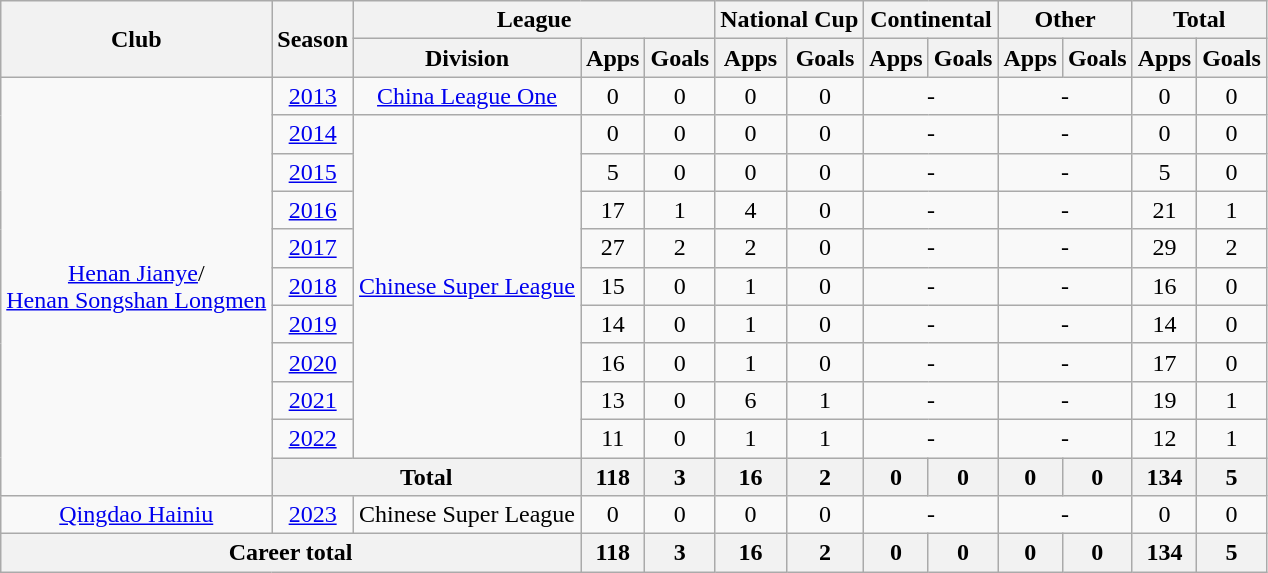<table class="wikitable" style="text-align: center">
<tr>
<th rowspan="2">Club</th>
<th rowspan="2">Season</th>
<th colspan="3">League</th>
<th colspan="2">National Cup</th>
<th colspan="2">Continental</th>
<th colspan="2">Other</th>
<th colspan="2">Total</th>
</tr>
<tr>
<th>Division</th>
<th>Apps</th>
<th>Goals</th>
<th>Apps</th>
<th>Goals</th>
<th>Apps</th>
<th>Goals</th>
<th>Apps</th>
<th>Goals</th>
<th>Apps</th>
<th>Goals</th>
</tr>
<tr>
<td rowspan=11><a href='#'>Henan Jianye</a>/<br><a href='#'>Henan Songshan Longmen</a></td>
<td><a href='#'>2013</a></td>
<td><a href='#'>China League One</a></td>
<td>0</td>
<td>0</td>
<td>0</td>
<td>0</td>
<td colspan="2">-</td>
<td colspan="2">-</td>
<td>0</td>
<td>0</td>
</tr>
<tr>
<td><a href='#'>2014</a></td>
<td rowspan=9><a href='#'>Chinese Super League</a></td>
<td>0</td>
<td>0</td>
<td>0</td>
<td>0</td>
<td colspan="2">-</td>
<td colspan="2">-</td>
<td>0</td>
<td>0</td>
</tr>
<tr>
<td><a href='#'>2015</a></td>
<td>5</td>
<td>0</td>
<td>0</td>
<td>0</td>
<td colspan="2">-</td>
<td colspan="2">-</td>
<td>5</td>
<td>0</td>
</tr>
<tr>
<td><a href='#'>2016</a></td>
<td>17</td>
<td>1</td>
<td>4</td>
<td>0</td>
<td colspan="2">-</td>
<td colspan="2">-</td>
<td>21</td>
<td>1</td>
</tr>
<tr>
<td><a href='#'>2017</a></td>
<td>27</td>
<td>2</td>
<td>2</td>
<td>0</td>
<td colspan="2">-</td>
<td colspan="2">-</td>
<td>29</td>
<td>2</td>
</tr>
<tr>
<td><a href='#'>2018</a></td>
<td>15</td>
<td>0</td>
<td>1</td>
<td>0</td>
<td colspan="2">-</td>
<td colspan="2">-</td>
<td>16</td>
<td>0</td>
</tr>
<tr>
<td><a href='#'>2019</a></td>
<td>14</td>
<td>0</td>
<td>1</td>
<td>0</td>
<td colspan="2">-</td>
<td colspan="2">-</td>
<td>14</td>
<td>0</td>
</tr>
<tr>
<td><a href='#'>2020</a></td>
<td>16</td>
<td>0</td>
<td>1</td>
<td>0</td>
<td colspan="2">-</td>
<td colspan="2">-</td>
<td>17</td>
<td>0</td>
</tr>
<tr>
<td><a href='#'>2021</a></td>
<td>13</td>
<td>0</td>
<td>6</td>
<td>1</td>
<td colspan="2">-</td>
<td colspan="2">-</td>
<td>19</td>
<td>1</td>
</tr>
<tr>
<td><a href='#'>2022</a></td>
<td>11</td>
<td>0</td>
<td>1</td>
<td>1</td>
<td colspan="2">-</td>
<td colspan="2">-</td>
<td>12</td>
<td>1</td>
</tr>
<tr>
<th colspan="2"><strong>Total</strong></th>
<th>118</th>
<th>3</th>
<th>16</th>
<th>2</th>
<th>0</th>
<th>0</th>
<th>0</th>
<th>0</th>
<th>134</th>
<th>5</th>
</tr>
<tr>
<td><a href='#'>Qingdao Hainiu</a></td>
<td><a href='#'>2023</a></td>
<td>Chinese Super League</td>
<td>0</td>
<td>0</td>
<td>0</td>
<td>0</td>
<td colspan="2">-</td>
<td colspan="2">-</td>
<td>0</td>
<td>0</td>
</tr>
<tr>
<th colspan=3>Career total</th>
<th>118</th>
<th>3</th>
<th>16</th>
<th>2</th>
<th>0</th>
<th>0</th>
<th>0</th>
<th>0</th>
<th>134</th>
<th>5</th>
</tr>
</table>
